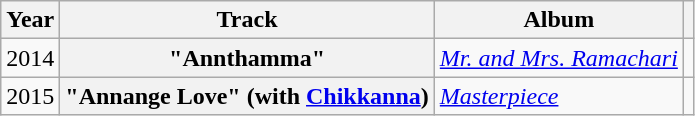<table class="wikitable sortable plainrowheaders">
<tr>
<th scope="col">Year</th>
<th scope="col">Track</th>
<th scope="col">Album</th>
<th scope="col" class="unsortable"></th>
</tr>
<tr>
<td>2014</td>
<th scope="row">"Annthamma"</th>
<td><em><a href='#'>Mr. and Mrs. Ramachari</a></em></td>
<td style="text-align: center;"></td>
</tr>
<tr>
<td>2015</td>
<th scope="row">"Annange Love" (with <a href='#'>Chikkanna</a>)</th>
<td><em><a href='#'>Masterpiece</a></em></td>
<td style="text-align: center;"></td>
</tr>
</table>
